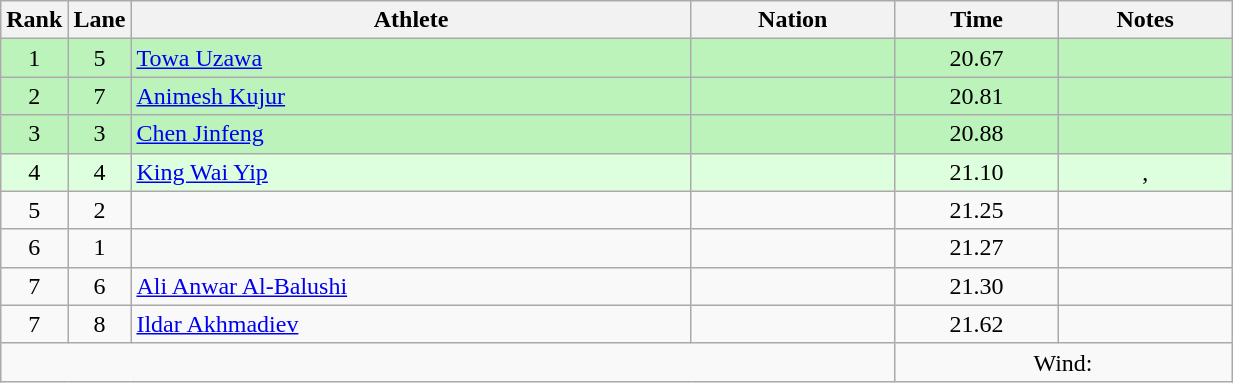<table class="wikitable sortable" style="text-align:center;width: 65%;">
<tr>
<th scope="col" style="width: 10px;">Rank</th>
<th scope="col" style="width: 10px;">Lane</th>
<th scope="col">Athlete</th>
<th scope="col">Nation</th>
<th scope="col">Time</th>
<th scope="col">Notes</th>
</tr>
<tr bgcolor=bbf3bb>
<td>1</td>
<td>5</td>
<td align="left"><a href='#'>Towa Uzawa</a></td>
<td align="left"></td>
<td>20.67</td>
<td></td>
</tr>
<tr bgcolor=bbf3bb>
<td>2</td>
<td>7</td>
<td align="left"><a href='#'>Animesh Kujur</a></td>
<td align="left"></td>
<td>20.81</td>
<td></td>
</tr>
<tr bgcolor=bbf3bb>
<td>3</td>
<td>3</td>
<td align="left"><a href='#'>Chen Jinfeng</a></td>
<td align="left"></td>
<td>20.88</td>
<td></td>
</tr>
<tr bgcolor=ddffdd>
<td>4</td>
<td>4</td>
<td align="left"><a href='#'>King Wai Yip</a></td>
<td align="left"></td>
<td>21.10</td>
<td>, </td>
</tr>
<tr>
<td>5</td>
<td>2</td>
<td align="left"></td>
<td align="left"></td>
<td>21.25</td>
<td></td>
</tr>
<tr>
<td>6</td>
<td>1</td>
<td align="left"></td>
<td align="left"></td>
<td>21.27</td>
<td></td>
</tr>
<tr>
<td>7</td>
<td>6</td>
<td align="left"><a href='#'>Ali Anwar Al-Balushi</a></td>
<td align="left"></td>
<td>21.30</td>
<td></td>
</tr>
<tr>
<td>7</td>
<td>8</td>
<td align="left"><a href='#'>Ildar Akhmadiev</a></td>
<td align="left"></td>
<td>21.62</td>
<td></td>
</tr>
<tr class="sortbottom">
<td colspan="4"></td>
<td colspan="2">Wind: </td>
</tr>
</table>
